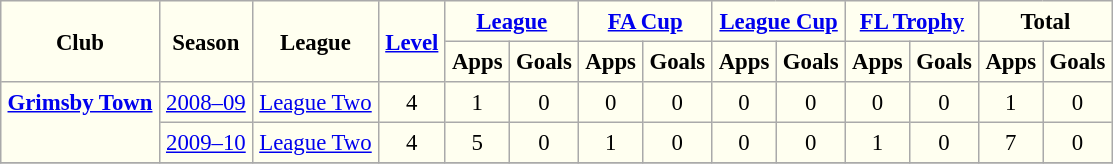<table border=1 cellpadding=4 cellspacing=2 style="background: ivory; font-size: 95%; border: 1px #aaaaaa solid; border-collapse: collapse; clear:center">
<tr>
<th rowspan="2">Club</th>
<th rowspan="2">Season</th>
<th rowspan="2">League</th>
<th rowspan="2"><a href='#'>Level</a></th>
<th colspan="2"><a href='#'>League</a></th>
<th colspan="2"><a href='#'>FA Cup</a></th>
<th colspan="2"><a href='#'>League Cup</a></th>
<th colspan="2"><a href='#'>FL Trophy</a></th>
<th colspan="2">Total</th>
</tr>
<tr>
<th>Apps</th>
<th>Goals</th>
<th>Apps</th>
<th>Goals</th>
<th>Apps</th>
<th>Goals</th>
<th>Apps</th>
<th>Goals</th>
<th>Apps</th>
<th>Goals</th>
</tr>
<tr>
<td rowspan="2" align=center valign=top><strong><a href='#'>Grimsby Town</a></strong></td>
<td><a href='#'>2008–09</a></td>
<td><a href='#'>League Two</a></td>
<td align="center">4</td>
<td align="center">1</td>
<td align="center">0</td>
<td align="center">0</td>
<td align="center">0</td>
<td align="center">0</td>
<td align="center">0</td>
<td align="center">0</td>
<td align="center">0</td>
<td align="center">1</td>
<td align="center">0</td>
</tr>
<tr>
<td><a href='#'>2009–10</a></td>
<td><a href='#'>League Two</a></td>
<td align="center">4</td>
<td align="center">5</td>
<td align="center">0</td>
<td align="center">1</td>
<td align="center">0</td>
<td align="center">0</td>
<td align="center">0</td>
<td align="center">1</td>
<td align="center">0</td>
<td align="center">7</td>
<td align="center">0</td>
</tr>
<tr>
</tr>
</table>
